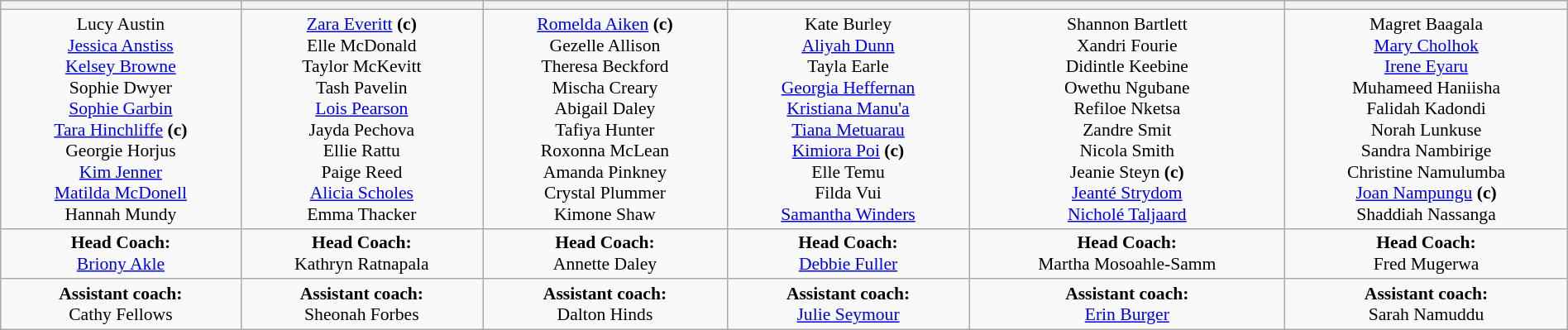<table class=wikitable width=100% style="text-align:center; font-size:90%">
<tr>
<th></th>
<th></th>
<th></th>
<th></th>
<th></th>
<th></th>
</tr>
<tr valign=top>
<td>Lucy Austin<br><a href='#'>Jessica Anstiss</a><br><a href='#'>Kelsey Browne</a><br>Sophie Dwyer<br><a href='#'>Sophie Garbin</a><br><a href='#'>Tara Hinchliffe</a> <strong>(c)</strong><br>Georgie Horjus<br><a href='#'>Kim Jenner</a><br><a href='#'>Matilda McDonell</a><br>Hannah Mundy</td>
<td><a href='#'>Zara Everitt</a> <strong>(c)</strong><br>Elle McDonald<br>Taylor McKevitt<br>Tash Pavelin<br><a href='#'>Lois Pearson</a><br>Jayda Pechova<br>Ellie Rattu<br>Paige Reed<br><a href='#'>Alicia Scholes</a><br>Emma Thacker</td>
<td><a href='#'>Romelda Aiken</a> <strong>(c)</strong><br>Gezelle Allison<br>Theresa Beckford<br>Mischa Creary<br>Abigail Daley<br>Tafiya Hunter<br>Roxonna McLean<br>Amanda Pinkney<br>Crystal Plummer<br>Kimone Shaw</td>
<td>Kate Burley<br><a href='#'>Aliyah Dunn</a><br>Tayla Earle<br><a href='#'>Georgia Heffernan</a><br><a href='#'>Kristiana Manu'a</a><br><a href='#'>Tiana Metuarau</a><br><a href='#'>Kimiora Poi</a> <strong>(c)</strong><br>Elle Temu<br>Filda Vui<br><a href='#'>Samantha Winders</a></td>
<td>Shannon Bartlett<br>Xandri Fourie<br>Didintle Keebine<br>Owethu Ngubane<br>Refiloe Nketsa<br>Zandre Smit<br>Nicola Smith<br>Jeanie Steyn <strong>(c)</strong><br><a href='#'>Jeanté Strydom</a><br><a href='#'>Nicholé Taljaard</a></td>
<td>Magret Baagala<br><a href='#'>Mary Cholhok</a><br><a href='#'>Irene Eyaru</a><br>Muhameed Haniisha<br>Falidah Kadondi<br>Norah Lunkuse<br>Sandra Nambirige<br>Christine Namulumba<br><a href='#'>Joan Nampungu</a> <strong>(c)</strong><br>Shaddiah Nassanga</td>
</tr>
<tr>
<td> <strong>Head Coach:</strong><br><a href='#'>Briony Akle</a></td>
<td> <strong>Head Coach:</strong><br>Kathryn Ratnapala</td>
<td> <strong>Head Coach:</strong><br>Annette Daley</td>
<td> <strong>Head Coach:</strong><br><a href='#'>Debbie Fuller</a></td>
<td> <strong>Head Coach:</strong><br>Martha Mosoahle-Samm</td>
<td> <strong>Head Coach:</strong><br>Fred Mugerwa</td>
</tr>
<tr>
<td> <strong>Assistant coach:</strong><br>Cathy Fellows</td>
<td> <strong>Assistant coach:</strong><br>Sheonah Forbes</td>
<td> <strong>Assistant coach:</strong><br>Dalton Hinds</td>
<td> <strong>Assistant coach:</strong><br><a href='#'>Julie Seymour</a></td>
<td> <strong>Assistant coach:</strong><br><a href='#'>Erin Burger</a></td>
<td> <strong>Assistant coach:</strong><br>Sarah Namuddu</td>
</tr>
</table>
